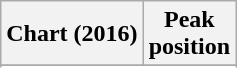<table class="wikitable sortable plainrowheaders">
<tr>
<th>Chart (2016)</th>
<th>Peak<br>position</th>
</tr>
<tr>
</tr>
<tr>
</tr>
<tr>
</tr>
</table>
